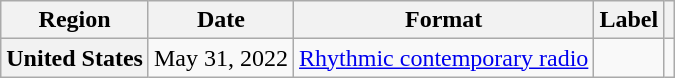<table class="wikitable plainrowheaders">
<tr>
<th scope="col">Region</th>
<th scope="col">Date</th>
<th scope="col">Format</th>
<th scope="col">Label</th>
<th scope="col"></th>
</tr>
<tr>
<th scope="row">United States</th>
<td>May 31, 2022</td>
<td><a href='#'>Rhythmic contemporary radio</a></td>
<td></td>
<td></td>
</tr>
</table>
